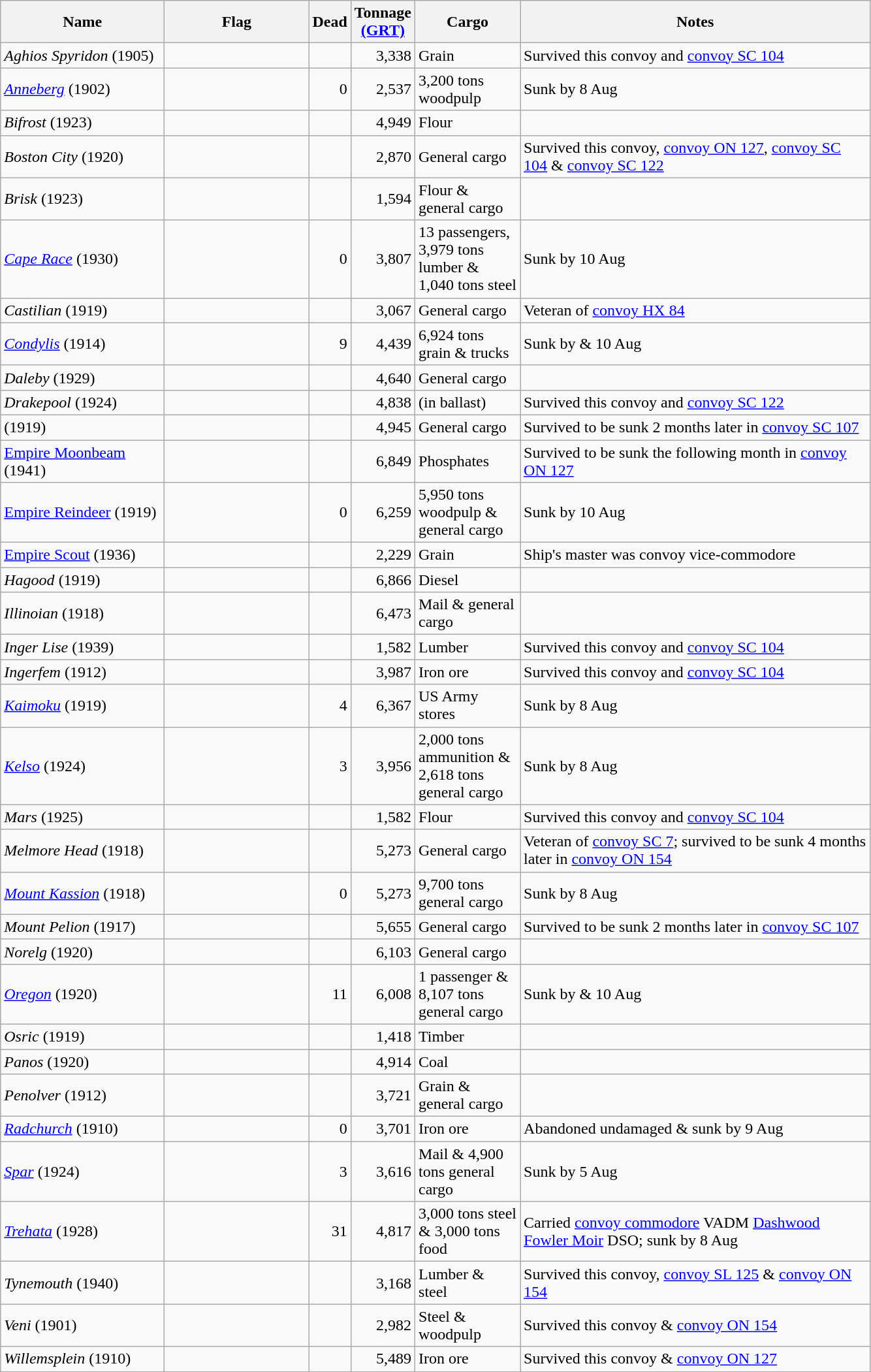<table Class="wikitable sortable">
<tr>
<th scope="col" width="160px">Name</th>
<th scope="col" width="140px">Flag</th>
<th scope="col" width="25px">Dead</th>
<th scope="col" width="50px">Tonnage <a href='#'>(GRT)</a></th>
<th scope="col" width="100px">Cargo</th>
<th scope="col" width="350px">Notes</th>
</tr>
<tr>
<td align="left"><em>Aghios Spyridon</em> (1905)</td>
<td align="left"></td>
<td></td>
<td align="right">3,338</td>
<td align="left">Grain</td>
<td align="left">Survived this convoy and <a href='#'>convoy SC 104</a></td>
</tr>
<tr>
<td align="left"><a href='#'><em>Anneberg</em></a> (1902)</td>
<td align="left"></td>
<td align="right">0</td>
<td align="right">2,537</td>
<td align="left">3,200 tons woodpulp</td>
<td align="left">Sunk by  8 Aug</td>
</tr>
<tr>
<td align="left"><em>Bifrost</em> (1923)</td>
<td align="left"></td>
<td></td>
<td align="right">4,949</td>
<td align="left">Flour</td>
<td></td>
</tr>
<tr>
<td align="left"><em>Boston City</em> (1920)</td>
<td align="left"></td>
<td></td>
<td align="right">2,870</td>
<td align="left">General cargo</td>
<td align="left">Survived this convoy, <a href='#'>convoy ON 127</a>, <a href='#'>convoy SC 104</a> & <a href='#'>convoy SC 122</a></td>
</tr>
<tr>
<td align="left"><em>Brisk</em> (1923)</td>
<td align="left"></td>
<td></td>
<td align="right">1,594</td>
<td align="left">Flour & general cargo</td>
<td></td>
</tr>
<tr>
<td align="left"><a href='#'><em>Cape Race</em></a> (1930)</td>
<td align="left"></td>
<td align="right">0</td>
<td align="right">3,807</td>
<td align="left">13 passengers, 3,979 tons lumber & 1,040 tons steel</td>
<td align="left">Sunk by  10 Aug</td>
</tr>
<tr>
<td align="left"><em>Castilian</em> (1919)</td>
<td align="left"></td>
<td></td>
<td align="right">3,067</td>
<td align="left">General cargo</td>
<td align="left">Veteran of <a href='#'>convoy HX 84</a></td>
</tr>
<tr>
<td align="left"><a href='#'><em>Condylis</em></a> (1914)</td>
<td align="left"></td>
<td align="right">9</td>
<td align="right">4,439</td>
<td align="left">6,924 tons grain & trucks</td>
<td align="left">Sunk by  &  10 Aug</td>
</tr>
<tr>
<td align="left"><em>Daleby</em> (1929)</td>
<td align="left"></td>
<td></td>
<td align="right">4,640</td>
<td align="left">General cargo</td>
<td></td>
</tr>
<tr>
<td align="left"><em>Drakepool</em> (1924)</td>
<td align="left"></td>
<td></td>
<td align="right">4,838</td>
<td align="left">(in ballast)</td>
<td align="left">Survived this convoy and <a href='#'>convoy SC 122</a></td>
</tr>
<tr>
<td align="left"> (1919)</td>
<td align="left"></td>
<td></td>
<td align="right">4,945</td>
<td align="left">General cargo</td>
<td align="left">Survived to be sunk 2 months later in <a href='#'>convoy SC 107</a></td>
</tr>
<tr>
<td align="left"><a href='#'>Empire Moonbeam</a> (1941)</td>
<td align="left"></td>
<td></td>
<td align="right">6,849</td>
<td align="left">Phosphates</td>
<td align="left">Survived to be sunk the following month in <a href='#'>convoy ON 127</a></td>
</tr>
<tr>
<td align="left"><a href='#'>Empire Reindeer</a> (1919)</td>
<td align="left"></td>
<td align="right">0</td>
<td align="right">6,259</td>
<td align="left">5,950 tons woodpulp & general cargo</td>
<td align="left">Sunk by  10 Aug</td>
</tr>
<tr>
<td align="left"><a href='#'>Empire Scout</a> (1936)</td>
<td align="left"></td>
<td></td>
<td align="right">2,229</td>
<td align="left">Grain</td>
<td align="left">Ship's master was convoy vice-commodore</td>
</tr>
<tr>
<td align="left"><em>Hagood</em> (1919)</td>
<td align="left"></td>
<td></td>
<td align="right">6,866</td>
<td align="left">Diesel</td>
<td></td>
</tr>
<tr>
<td align="left"><em>Illinoian</em> (1918)</td>
<td align="left"></td>
<td></td>
<td align="right">6,473</td>
<td align="left">Mail & general cargo</td>
<td></td>
</tr>
<tr>
<td align="left"><em>Inger Lise</em> (1939)</td>
<td align="left"></td>
<td></td>
<td align="right">1,582</td>
<td align="left">Lumber</td>
<td align="left">Survived this convoy and <a href='#'>convoy SC 104</a></td>
</tr>
<tr>
<td align="left"><em>Ingerfem</em> (1912)</td>
<td align="left"></td>
<td></td>
<td align="right">3,987</td>
<td align="left">Iron ore</td>
<td align="left">Survived this convoy and <a href='#'>convoy SC 104</a></td>
</tr>
<tr>
<td align="left"><a href='#'><em>Kaimoku</em></a> (1919)</td>
<td align="left"></td>
<td align="right">4</td>
<td align="right">6,367</td>
<td align="left">US Army stores</td>
<td align="left">Sunk by  8 Aug</td>
</tr>
<tr>
<td align="left"><a href='#'><em>Kelso</em></a> (1924)</td>
<td align="left"></td>
<td align="right">3</td>
<td align="right">3,956</td>
<td align="left">2,000 tons ammunition & 2,618 tons general cargo</td>
<td align="left">Sunk by  8 Aug</td>
</tr>
<tr>
<td align="left"><em>Mars</em> (1925)</td>
<td align="left"></td>
<td></td>
<td align="right">1,582</td>
<td align="left">Flour</td>
<td align="left">Survived this convoy and <a href='#'>convoy SC 104</a></td>
</tr>
<tr>
<td align="left"><em>Melmore Head</em> (1918)</td>
<td align="left"></td>
<td></td>
<td align="right">5,273</td>
<td align="left">General cargo</td>
<td align="left">Veteran of <a href='#'>convoy SC 7</a>; survived to be sunk 4 months later in <a href='#'>convoy ON 154</a></td>
</tr>
<tr>
<td align="left"><a href='#'><em>Mount Kassion</em></a> (1918)</td>
<td align="left"></td>
<td align="right">0</td>
<td align="right">5,273</td>
<td align="left">9,700 tons general cargo</td>
<td align="left">Sunk by  8 Aug</td>
</tr>
<tr>
<td align="left"><em>Mount Pelion</em> (1917)</td>
<td align="left"></td>
<td></td>
<td align="right">5,655</td>
<td align="left">General cargo</td>
<td align="left">Survived to be sunk 2 months later in <a href='#'>convoy SC 107</a></td>
</tr>
<tr>
<td align="left"><em>Norelg</em> (1920)</td>
<td align="left"></td>
<td></td>
<td align="right">6,103</td>
<td align="left">General cargo</td>
<td></td>
</tr>
<tr>
<td align="left"><a href='#'><em>Oregon</em></a> (1920)</td>
<td align="left"></td>
<td align="right">11</td>
<td align="right">6,008</td>
<td align="left">1 passenger & 8,107 tons general cargo</td>
<td align="left">Sunk by  &  10 Aug</td>
</tr>
<tr>
<td align="left"><em>Osric</em> (1919)</td>
<td align="left"></td>
<td></td>
<td align="right">1,418</td>
<td align="left">Timber</td>
<td></td>
</tr>
<tr>
<td align="left"><em>Panos</em> (1920)</td>
<td align="left"></td>
<td></td>
<td align="right">4,914</td>
<td align="left">Coal</td>
<td></td>
</tr>
<tr>
<td align="left"><em>Penolver</em> (1912)</td>
<td align="left"></td>
<td></td>
<td align="right">3,721</td>
<td align="left">Grain & general cargo</td>
<td></td>
</tr>
<tr>
<td align="left"><a href='#'><em>Radchurch</em></a> (1910)</td>
<td align="left"></td>
<td align="right">0</td>
<td align="right">3,701</td>
<td align="left">Iron ore</td>
<td align="left">Abandoned undamaged & sunk by  9 Aug</td>
</tr>
<tr>
<td align="left"><a href='#'><em>Spar</em></a> (1924)</td>
<td align="left"></td>
<td align="right">3</td>
<td align="right">3,616</td>
<td align="left">Mail & 4,900 tons general cargo</td>
<td align="left">Sunk by  5 Aug</td>
</tr>
<tr>
<td align="left"><a href='#'><em>Trehata</em></a> (1928)</td>
<td align="left"></td>
<td align="right">31</td>
<td align="right">4,817</td>
<td align="left">3,000 tons steel & 3,000 tons food</td>
<td align="left">Carried <a href='#'>convoy commodore</a> VADM <a href='#'>Dashwood Fowler Moir</a> DSO; sunk by  8 Aug</td>
</tr>
<tr>
<td align="left"><em>Tynemouth</em> (1940)</td>
<td align="left"></td>
<td></td>
<td align="right">3,168</td>
<td align="left">Lumber & steel</td>
<td align="left">Survived this convoy, <a href='#'>convoy SL 125</a> & <a href='#'>convoy ON 154</a></td>
</tr>
<tr>
<td align="left"><em>Veni</em> (1901)</td>
<td align="left"></td>
<td></td>
<td align="right">2,982</td>
<td align="left">Steel & woodpulp</td>
<td align="left">Survived this convoy & <a href='#'>convoy ON 154</a></td>
</tr>
<tr>
<td align="left"><em>Willemsplein</em> (1910)</td>
<td align="left"></td>
<td></td>
<td align="right">5,489</td>
<td align="left">Iron ore</td>
<td align="left">Survived this convoy & <a href='#'>convoy ON 127</a></td>
</tr>
</table>
